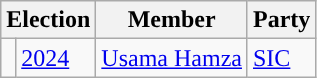<table class="wikitable">
<tr>
<th colspan="2">Election</th>
<th>Member</th>
<th>Party</th>
</tr>
<tr>
<td style="background-color: "></td>
<td><a href='#'>2024</a></td>
<td><a href='#'>Usama Hamza</a></td>
<td><a href='#'>SIC</a></td>
</tr>
</table>
